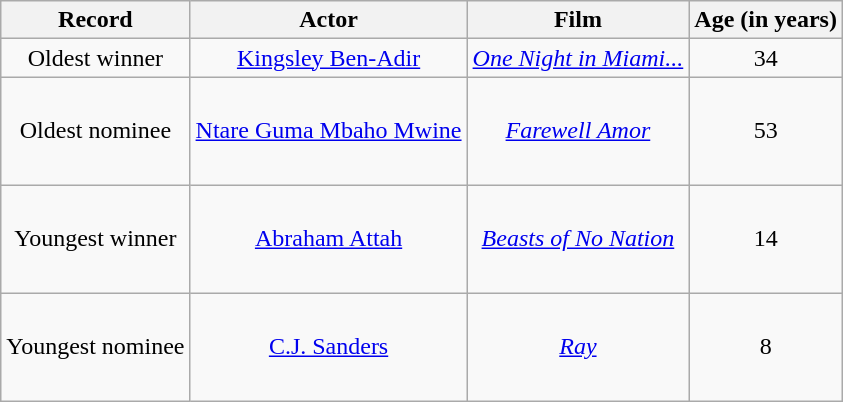<table class="wikitable sortable plainrowheaders" style="text-align:center;">
<tr>
<th scope="col">Record</th>
<th scope="col">Actor</th>
<th scope="col">Film</th>
<th scope="col">Age (in years)</th>
</tr>
<tr>
<td>Oldest winner</td>
<td><a href='#'>Kingsley Ben-Adir</a></td>
<td><em><a href='#'>One Night in Miami...</a></em></td>
<td>34</td>
</tr>
<tr style="height:4.5em;">
<td>Oldest nominee</td>
<td><a href='#'>Ntare Guma Mbaho Mwine</a></td>
<td><em><a href='#'>Farewell Amor</a></em></td>
<td>53</td>
</tr>
<tr style="height:4.5em;">
<td>Youngest winner</td>
<td><a href='#'>Abraham Attah</a></td>
<td><em><a href='#'> Beasts of No Nation</a></em></td>
<td>14</td>
</tr>
<tr style="height:4.5em;">
<td>Youngest nominee</td>
<td><a href='#'>C.J. Sanders</a></td>
<td><em><a href='#'>Ray</a></em></td>
<td>8</td>
</tr>
</table>
